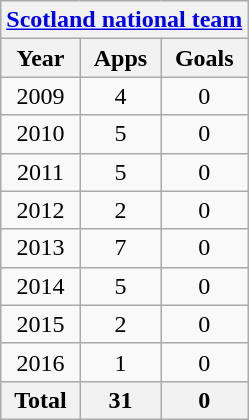<table class="wikitable" style="text-align:center">
<tr>
<th colspan=3><a href='#'>Scotland national team</a></th>
</tr>
<tr>
<th>Year</th>
<th>Apps</th>
<th>Goals</th>
</tr>
<tr>
<td>2009</td>
<td>4</td>
<td>0</td>
</tr>
<tr>
<td>2010</td>
<td>5</td>
<td>0</td>
</tr>
<tr>
<td>2011</td>
<td>5</td>
<td>0</td>
</tr>
<tr>
<td>2012</td>
<td>2</td>
<td>0</td>
</tr>
<tr>
<td>2013</td>
<td>7</td>
<td>0</td>
</tr>
<tr>
<td>2014</td>
<td>5</td>
<td>0</td>
</tr>
<tr>
<td>2015</td>
<td>2</td>
<td>0</td>
</tr>
<tr>
<td>2016</td>
<td>1</td>
<td>0</td>
</tr>
<tr>
<th>Total</th>
<th>31</th>
<th>0</th>
</tr>
</table>
